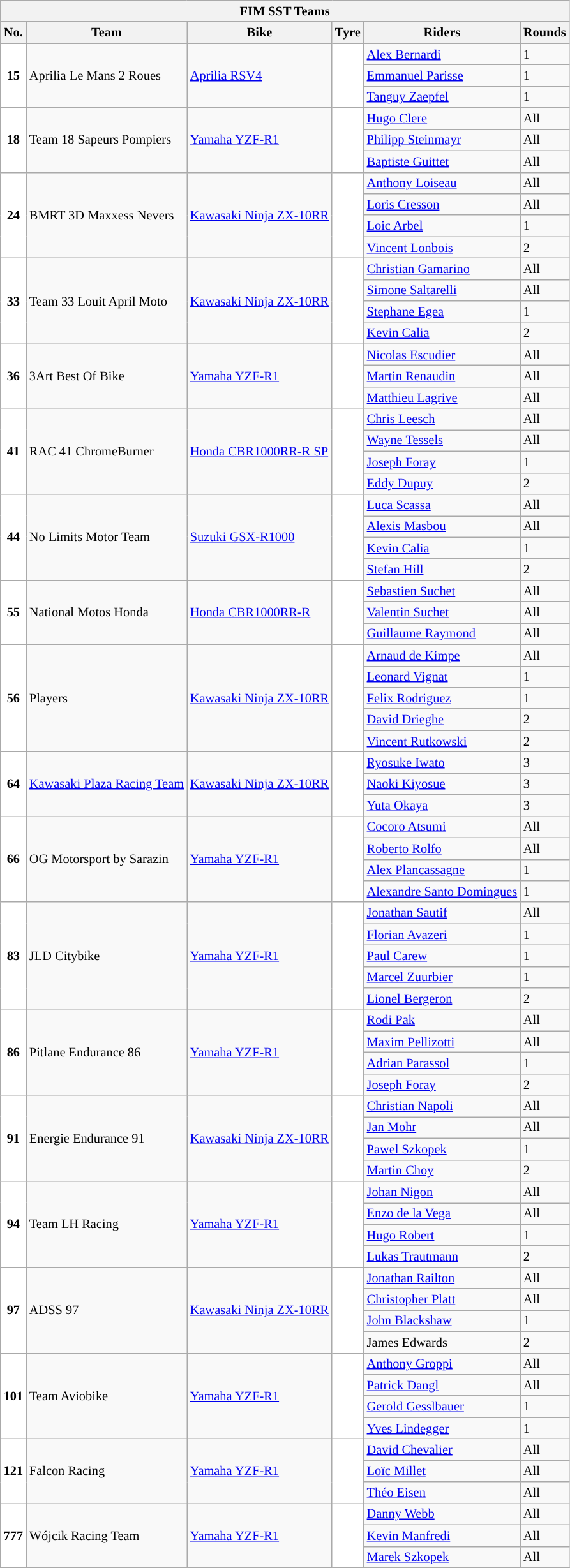<table class="wikitable" style="font-size: 85%">
<tr>
<th colspan="6">FIM SST Teams</th>
</tr>
<tr>
<th>No.</th>
<th>Team</th>
<th>Bike</th>
<th>Tyre</th>
<th>Riders</th>
<th>Rounds</th>
</tr>
<tr>
<td rowspan=3 style="background:white; text-align:center;"><strong>15</strong></td>
<td rowspan=3> Aprilia Le Mans 2 Roues</td>
<td rowspan=3><a href='#'>Aprilia RSV4</a></td>
<td rowspan=3 style="background:white; text-align:center;"></td>
<td> <a href='#'>Alex Bernardi</a></td>
<td>1</td>
</tr>
<tr>
<td> <a href='#'>Emmanuel Parisse</a></td>
<td>1</td>
</tr>
<tr>
<td> <a href='#'>Tanguy Zaepfel</a></td>
<td>1</td>
</tr>
<tr>
<td rowspan=3 style="background:white; text-align:center;"><strong>18</strong></td>
<td rowspan=3> Team 18 Sapeurs Pompiers</td>
<td rowspan=3><a href='#'>Yamaha YZF-R1</a></td>
<td rowspan=3 style="background:white; text-align:center;"></td>
<td> <a href='#'>Hugo Clere</a></td>
<td>All</td>
</tr>
<tr>
<td> <a href='#'>Philipp Steinmayr</a></td>
<td>All</td>
</tr>
<tr>
<td> <a href='#'>Baptiste Guittet</a></td>
<td>All</td>
</tr>
<tr>
<td rowspan=4 style="background:white; text-align:center;"><strong>24</strong></td>
<td rowspan=4> BMRT 3D Maxxess Nevers</td>
<td rowspan=4><a href='#'>Kawasaki Ninja ZX-10RR</a></td>
<td rowspan=4 style="background:white; text-align:center;"></td>
<td> <a href='#'>Anthony Loiseau</a></td>
<td>All</td>
</tr>
<tr>
<td> <a href='#'>Loris Cresson</a></td>
<td>All</td>
</tr>
<tr>
<td> <a href='#'>Loic Arbel</a></td>
<td>1</td>
</tr>
<tr>
<td> <a href='#'>Vincent Lonbois</a></td>
<td>2</td>
</tr>
<tr>
<td rowspan=4 style="background:white; text-align:center;"><strong>33</strong></td>
<td rowspan=4> Team 33 Louit April Moto</td>
<td rowspan=4><a href='#'>Kawasaki Ninja ZX-10RR</a></td>
<td rowspan=4 style="background:white; text-align:center;"></td>
<td> <a href='#'>Christian Gamarino</a></td>
<td>All</td>
</tr>
<tr>
<td> <a href='#'>Simone Saltarelli</a></td>
<td>All</td>
</tr>
<tr>
<td> <a href='#'>Stephane Egea</a></td>
<td>1</td>
</tr>
<tr>
<td> <a href='#'>Kevin Calia</a></td>
<td>2</td>
</tr>
<tr>
<td rowspan=3 style="background:white; text-align:center;"><strong>36</strong></td>
<td rowspan=3> 3Art Best Of Bike</td>
<td rowspan=3><a href='#'>Yamaha YZF-R1</a></td>
<td rowspan=3 style="background:white; text-align:center;"></td>
<td> <a href='#'>Nicolas Escudier</a></td>
<td>All</td>
</tr>
<tr>
<td> <a href='#'>Martin Renaudin</a></td>
<td>All</td>
</tr>
<tr>
<td> <a href='#'>Matthieu Lagrive</a></td>
<td>All</td>
</tr>
<tr>
<td rowspan=4 style="background:white; text-align:center;"><strong>41</strong></td>
<td rowspan=4> RAC 41 ChromeBurner</td>
<td rowspan=4><a href='#'>Honda CBR1000RR-R SP</a></td>
<td rowspan=4 style="background:white; text-align:center;"></td>
<td> <a href='#'>Chris Leesch</a></td>
<td>All</td>
</tr>
<tr>
<td> <a href='#'>Wayne Tessels</a></td>
<td>All</td>
</tr>
<tr>
<td> <a href='#'>Joseph Foray</a></td>
<td>1</td>
</tr>
<tr>
<td> <a href='#'>Eddy Dupuy</a></td>
<td>2</td>
</tr>
<tr>
<td rowspan=4 style="background:white; text-align:center;"><strong>44</strong></td>
<td rowspan=4> No Limits Motor Team</td>
<td rowspan=4><a href='#'>Suzuki GSX-R1000</a></td>
<td rowspan=4 style="background:white; text-align:center;"></td>
<td> <a href='#'>Luca Scassa</a></td>
<td>All</td>
</tr>
<tr>
<td> <a href='#'>Alexis Masbou</a></td>
<td>All</td>
</tr>
<tr>
<td> <a href='#'>Kevin Calia</a></td>
<td>1</td>
</tr>
<tr>
<td> <a href='#'>Stefan Hill</a></td>
<td>2</td>
</tr>
<tr>
<td rowspan=3 style="background:white; text-align:center;"><strong>55</strong></td>
<td rowspan=3> National Motos Honda</td>
<td rowspan=3><a href='#'>Honda CBR1000RR-R</a></td>
<td rowspan=3 style="background:white; text-align:center;"></td>
<td> <a href='#'>Sebastien Suchet</a></td>
<td>All</td>
</tr>
<tr>
<td> <a href='#'>Valentin Suchet</a></td>
<td>All</td>
</tr>
<tr>
<td> <a href='#'>Guillaume Raymond</a></td>
<td>All</td>
</tr>
<tr>
<td rowspan=5 style="background:white; text-align:center;"><strong>56</strong></td>
<td rowspan=5> Players</td>
<td rowspan=5><a href='#'>Kawasaki Ninja ZX-10RR</a></td>
<td rowspan=5 style="background:white; text-align:center;"></td>
<td> <a href='#'>Arnaud de Kimpe</a></td>
<td>All</td>
</tr>
<tr>
<td> <a href='#'>Leonard Vignat</a></td>
<td>1</td>
</tr>
<tr>
<td> <a href='#'>Felix Rodriguez</a></td>
<td>1</td>
</tr>
<tr>
<td> <a href='#'>David Drieghe</a></td>
<td>2</td>
</tr>
<tr>
<td> <a href='#'>Vincent Rutkowski</a></td>
<td>2</td>
</tr>
<tr>
<td rowspan=3 style="background:white; text-align:center;"><strong>64</strong></td>
<td rowspan=3> <a href='#'>Kawasaki Plaza Racing Team</a></td>
<td rowspan=3><a href='#'>Kawasaki Ninja ZX-10RR</a></td>
<td rowspan=3 style="background:white; text-align:center;"></td>
<td> <a href='#'>Ryosuke Iwato</a></td>
<td>3</td>
</tr>
<tr>
<td> <a href='#'>Naoki Kiyosue</a></td>
<td>3</td>
</tr>
<tr>
<td> <a href='#'>Yuta Okaya</a></td>
<td>3</td>
</tr>
<tr>
<td rowspan=4 style="background:white; text-align:center;"><strong>66</strong></td>
<td rowspan=4> OG Motorsport by Sarazin</td>
<td rowspan=4><a href='#'>Yamaha YZF-R1</a></td>
<td rowspan=4 style="background:white; text-align:center;"></td>
<td> <a href='#'>Cocoro Atsumi</a></td>
<td>All</td>
</tr>
<tr>
<td> <a href='#'>Roberto Rolfo</a></td>
<td>All</td>
</tr>
<tr>
<td> <a href='#'>Alex Plancassagne</a></td>
<td>1</td>
</tr>
<tr>
<td> <a href='#'>Alexandre Santo Domingues</a></td>
<td>1</td>
</tr>
<tr>
<td rowspan=5 style="background:white; text-align:center;"><strong>83</strong></td>
<td rowspan=5> JLD Citybike</td>
<td rowspan=5><a href='#'>Yamaha YZF-R1</a></td>
<td rowspan=5 style="background:white; text-align:center;"></td>
<td> <a href='#'>Jonathan Sautif</a></td>
<td>All</td>
</tr>
<tr>
<td> <a href='#'>Florian Avazeri</a></td>
<td>1</td>
</tr>
<tr>
<td> <a href='#'>Paul Carew</a></td>
<td>1</td>
</tr>
<tr>
<td> <a href='#'>Marcel Zuurbier</a></td>
<td>1</td>
</tr>
<tr>
<td> <a href='#'>Lionel Bergeron</a></td>
<td>2</td>
</tr>
<tr>
<td rowspan=4 style="background:white; text-align:center;"><strong>86</strong></td>
<td rowspan=4> Pitlane Endurance 86</td>
<td rowspan=4><a href='#'>Yamaha YZF-R1</a></td>
<td rowspan=4 style="background:white; text-align:center;"></td>
<td> <a href='#'>Rodi Pak</a></td>
<td>All</td>
</tr>
<tr>
<td> <a href='#'>Maxim Pellizotti</a></td>
<td>All</td>
</tr>
<tr>
<td> <a href='#'>Adrian Parassol</a></td>
<td>1</td>
</tr>
<tr>
<td> <a href='#'>Joseph Foray</a></td>
<td>2</td>
</tr>
<tr>
<td rowspan=4 style="background:white; text-align:center;"><strong>91</strong></td>
<td rowspan=4> Energie Endurance 91</td>
<td rowspan=4><a href='#'>Kawasaki Ninja ZX-10RR</a></td>
<td rowspan=4 style="background:white; text-align:center;"></td>
<td> <a href='#'>Christian Napoli</a></td>
<td>All</td>
</tr>
<tr>
<td> <a href='#'>Jan Mohr</a></td>
<td>All</td>
</tr>
<tr>
<td> <a href='#'>Pawel Szkopek</a></td>
<td>1</td>
</tr>
<tr>
<td> <a href='#'>Martin Choy</a></td>
<td>2</td>
</tr>
<tr>
<td rowspan=4 style="background:white; text-align:center;"><strong>94</strong></td>
<td rowspan=4> Team LH Racing</td>
<td rowspan=4><a href='#'>Yamaha YZF-R1</a></td>
<td rowspan=4 style="background:white; text-align:center;"></td>
<td> <a href='#'>Johan Nigon</a></td>
<td>All</td>
</tr>
<tr>
<td> <a href='#'>Enzo de la Vega</a></td>
<td>All</td>
</tr>
<tr>
<td> <a href='#'>Hugo Robert</a></td>
<td>1</td>
</tr>
<tr>
<td> <a href='#'>Lukas Trautmann</a></td>
<td>2</td>
</tr>
<tr>
<td rowspan=4 style="background:white; text-align:center;"><strong>97</strong></td>
<td rowspan=4> ADSS 97</td>
<td rowspan=4><a href='#'>Kawasaki Ninja ZX-10RR</a></td>
<td rowspan=4 style="background:white; text-align:center;"></td>
<td> <a href='#'>Jonathan Railton</a></td>
<td>All</td>
</tr>
<tr>
<td> <a href='#'>Christopher Platt</a></td>
<td>All</td>
</tr>
<tr>
<td> <a href='#'>John Blackshaw</a></td>
<td>1</td>
</tr>
<tr>
<td> James Edwards</td>
<td>2</td>
</tr>
<tr>
<td rowspan=4 style="background:white; text-align:center;"><strong>101</strong></td>
<td rowspan=4> Team Aviobike</td>
<td rowspan=4><a href='#'>Yamaha YZF-R1</a></td>
<td rowspan=4 style="background:white; text-align:center;"></td>
<td> <a href='#'>Anthony Groppi</a></td>
<td>All</td>
</tr>
<tr>
<td> <a href='#'>Patrick Dangl</a></td>
<td>All</td>
</tr>
<tr>
<td> <a href='#'>Gerold Gesslbauer</a></td>
<td>1</td>
</tr>
<tr>
<td> <a href='#'>Yves Lindegger</a></td>
<td>1</td>
</tr>
<tr>
<td rowspan=3 style="background:white; text-align:center;"><strong>121</strong></td>
<td rowspan=3> Falcon Racing</td>
<td rowspan=3><a href='#'>Yamaha YZF-R1</a></td>
<td rowspan=3 style="background:white; text-align:center;"></td>
<td> <a href='#'>David Chevalier</a></td>
<td>All</td>
</tr>
<tr>
<td> <a href='#'>Loïc Millet</a></td>
<td>All</td>
</tr>
<tr>
<td> <a href='#'>Théo Eisen</a></td>
<td>All</td>
</tr>
<tr>
<td rowspan=3 style="background:white; text-align:center;"><strong>777</strong></td>
<td rowspan=3> Wójcik Racing Team</td>
<td rowspan=3><a href='#'>Yamaha YZF-R1</a></td>
<td rowspan=3 style="background:white; text-align:center;"></td>
<td> <a href='#'>Danny Webb</a></td>
<td>All</td>
</tr>
<tr>
<td> <a href='#'>Kevin Manfredi</a></td>
<td>All</td>
</tr>
<tr>
<td> <a href='#'>Marek Szkopek</a></td>
<td>All</td>
</tr>
<tr>
</tr>
</table>
